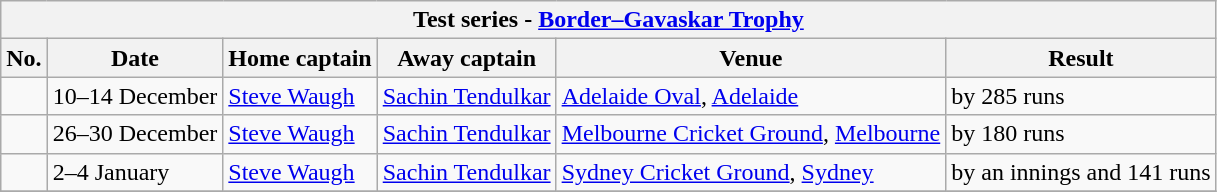<table class="wikitable">
<tr>
<th colspan="9">Test series - <a href='#'>Border–Gavaskar Trophy</a></th>
</tr>
<tr>
<th>No.</th>
<th>Date</th>
<th>Home captain</th>
<th>Away captain</th>
<th>Venue</th>
<th>Result</th>
</tr>
<tr>
<td></td>
<td>10–14 December</td>
<td><a href='#'>Steve Waugh</a></td>
<td><a href='#'>Sachin Tendulkar</a></td>
<td><a href='#'>Adelaide Oval</a>, <a href='#'>Adelaide</a></td>
<td> by 285 runs</td>
</tr>
<tr>
<td></td>
<td>26–30 December</td>
<td><a href='#'>Steve Waugh</a></td>
<td><a href='#'>Sachin Tendulkar</a></td>
<td><a href='#'>Melbourne Cricket Ground</a>, <a href='#'>Melbourne</a></td>
<td> by 180 runs</td>
</tr>
<tr>
<td></td>
<td>2–4 January</td>
<td><a href='#'>Steve Waugh</a></td>
<td><a href='#'>Sachin Tendulkar</a></td>
<td><a href='#'>Sydney Cricket Ground</a>, <a href='#'>Sydney</a></td>
<td> by an innings and 141 runs</td>
</tr>
<tr>
</tr>
</table>
